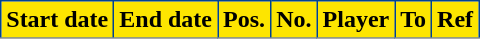<table class="wikitable plainrowheaders sortable">
<tr>
<th style="background-color:#FDE500;color:black;border:1px solid #004292">Start date</th>
<th style="background-color:#FDE500;color:black;border:1px solid #004292">End date</th>
<th style="background-color:#FDE500;color:black;border:1px solid #004292">Pos.</th>
<th style="background-color:#FDE500;color:black;border:1px solid #004292">No.</th>
<th style="background-color:#FDE500;color:black;border:1px solid #004292">Player</th>
<th style="background-color:#FDE500;color:black;border:1px solid #004292">To</th>
<th style="background-color:#FDE500;color:black;border:1px solid #004292">Ref</th>
</tr>
<tr>
</tr>
</table>
